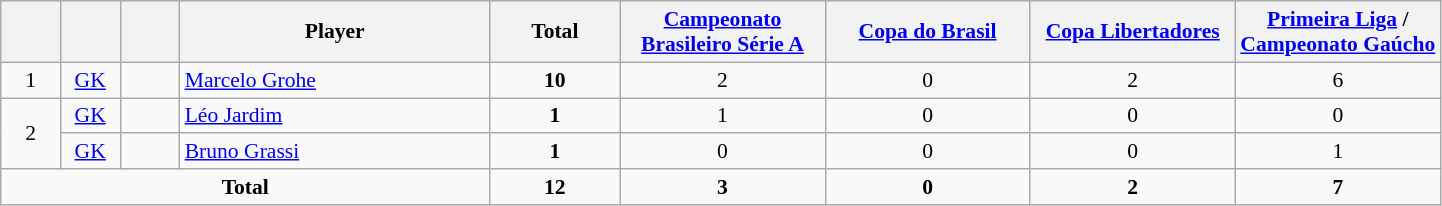<table class="wikitable" style="text-align:center; font-size:90%">
<tr>
<th width="33"></th>
<th width="33"></th>
<th width="33"></th>
<th width="200">Player</th>
<th width="80">Total</th>
<th width="130"><a href='#'>Campeonato Brasileiro Série A</a></th>
<th width="130"><a href='#'>Copa do Brasil</a></th>
<th width="130"><a href='#'>Copa Libertadores</a></th>
<th width="130"><a href='#'>Primeira Liga</a> / <a href='#'>Campeonato Gaúcho</a></th>
</tr>
<tr>
<td>1</td>
<td><a href='#'>GK</a></td>
<td></td>
<td align=left><a href='#'>Marcelo Grohe</a></td>
<td><strong>10</strong></td>
<td>2</td>
<td>0</td>
<td>2</td>
<td>6</td>
</tr>
<tr>
<td rowspan=2>2</td>
<td><a href='#'>GK</a></td>
<td></td>
<td align=left><a href='#'>Léo Jardim</a></td>
<td><strong>1</strong></td>
<td>1</td>
<td>0</td>
<td>0</td>
<td>0</td>
</tr>
<tr>
<td><a href='#'>GK</a></td>
<td></td>
<td align=left><a href='#'>Bruno Grassi</a></td>
<td><strong>1</strong></td>
<td>0</td>
<td>0</td>
<td>0</td>
<td>1</td>
</tr>
<tr>
<td colspan=4><strong>Total</strong></td>
<td><strong>12</strong></td>
<td><strong>3</strong></td>
<td><strong>0</strong></td>
<td><strong>2</strong></td>
<td><strong>7</strong></td>
</tr>
</table>
